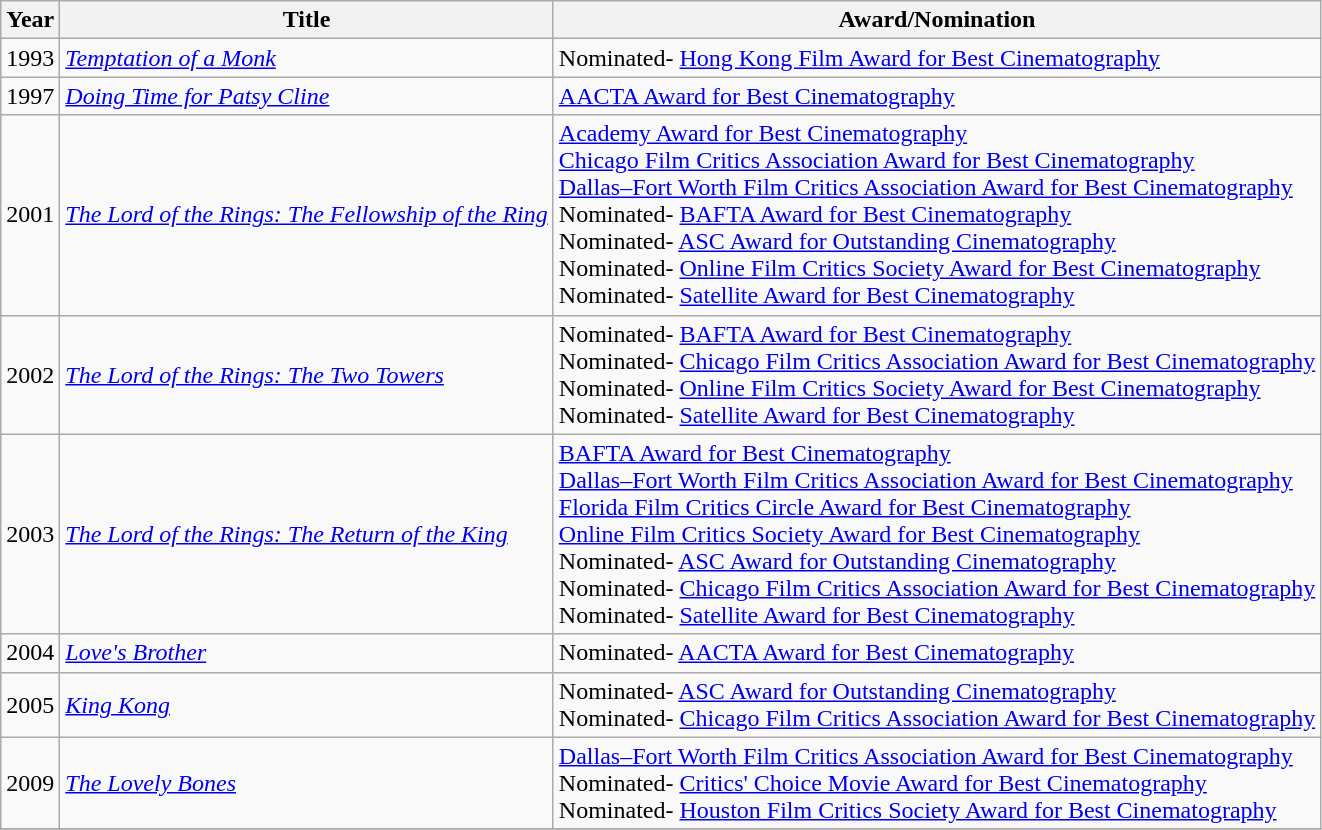<table class="wikitable">
<tr>
<th>Year</th>
<th>Title</th>
<th>Award/Nomination</th>
</tr>
<tr>
<td>1993</td>
<td><em><a href='#'>Temptation of a Monk</a></em></td>
<td>Nominated- <a href='#'>Hong Kong Film Award for Best Cinematography</a></td>
</tr>
<tr>
<td>1997</td>
<td><em><a href='#'>Doing Time for Patsy Cline</a></em></td>
<td><a href='#'>AACTA Award for Best Cinematography</a></td>
</tr>
<tr>
<td>2001</td>
<td><em><a href='#'>The Lord of the Rings: The Fellowship of the Ring</a></em></td>
<td><a href='#'>Academy Award for Best Cinematography</a><br><a href='#'>Chicago Film Critics Association Award for Best Cinematography</a><br><a href='#'>Dallas–Fort Worth Film Critics Association Award for Best Cinematography</a><br>Nominated- <a href='#'>BAFTA Award for Best Cinematography</a><br>Nominated- <a href='#'>ASC Award for Outstanding Cinematography</a><br>Nominated- <a href='#'>Online Film Critics Society Award for Best Cinematography</a><br>Nominated- <a href='#'>Satellite Award for Best Cinematography</a></td>
</tr>
<tr>
<td>2002</td>
<td><em><a href='#'>The Lord of the Rings: The Two Towers</a></em></td>
<td>Nominated- <a href='#'>BAFTA Award for Best Cinematography</a><br>Nominated- <a href='#'>Chicago Film Critics Association Award for Best Cinematography</a><br>Nominated- <a href='#'>Online Film Critics Society Award for Best Cinematography</a><br>Nominated- <a href='#'>Satellite Award for Best Cinematography</a></td>
</tr>
<tr>
<td>2003</td>
<td><em><a href='#'>The Lord of the Rings: The Return of the King</a></em></td>
<td><a href='#'>BAFTA Award for Best Cinematography</a><br><a href='#'>Dallas–Fort Worth Film Critics Association Award for Best Cinematography</a><br><a href='#'>Florida Film Critics Circle Award for Best Cinematography</a><br><a href='#'>Online Film Critics Society Award for Best Cinematography</a><br>Nominated- <a href='#'>ASC Award for Outstanding Cinematography</a><br>Nominated- <a href='#'>Chicago Film Critics Association Award for Best Cinematography</a><br>Nominated- <a href='#'>Satellite Award for Best Cinematography</a></td>
</tr>
<tr>
<td>2004</td>
<td><em><a href='#'>Love's Brother</a></em></td>
<td>Nominated- <a href='#'>AACTA Award for Best Cinematography</a></td>
</tr>
<tr>
<td>2005</td>
<td><em><a href='#'>King Kong</a></em></td>
<td>Nominated- <a href='#'>ASC Award for Outstanding Cinematography</a><br>Nominated- <a href='#'>Chicago Film Critics Association Award for Best Cinematography</a></td>
</tr>
<tr>
<td>2009</td>
<td><em><a href='#'>The Lovely Bones</a></em></td>
<td><a href='#'>Dallas–Fort Worth Film Critics Association Award for Best Cinematography</a><br>Nominated- <a href='#'>Critics' Choice Movie Award for Best Cinematography</a><br>Nominated- <a href='#'>Houston Film Critics Society Award for Best Cinematography</a></td>
</tr>
<tr>
</tr>
</table>
